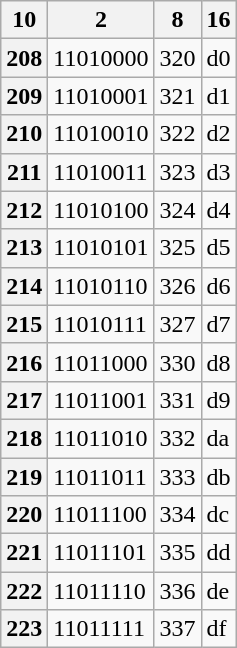<table class="wikitable">
<tr>
<th>10</th>
<th>2</th>
<th>8</th>
<th>16</th>
</tr>
<tr>
<th>208</th>
<td>11010000</td>
<td>320</td>
<td>d0</td>
</tr>
<tr>
<th>209</th>
<td>11010001</td>
<td>321</td>
<td>d1</td>
</tr>
<tr>
<th>210</th>
<td>11010010</td>
<td>322</td>
<td>d2</td>
</tr>
<tr>
<th>211</th>
<td>11010011</td>
<td>323</td>
<td>d3</td>
</tr>
<tr>
<th>212</th>
<td>11010100</td>
<td>324</td>
<td>d4</td>
</tr>
<tr>
<th>213</th>
<td>11010101</td>
<td>325</td>
<td>d5</td>
</tr>
<tr>
<th>214</th>
<td>11010110</td>
<td>326</td>
<td>d6</td>
</tr>
<tr>
<th>215</th>
<td>11010111</td>
<td>327</td>
<td>d7</td>
</tr>
<tr>
<th>216</th>
<td>11011000</td>
<td>330</td>
<td>d8</td>
</tr>
<tr>
<th>217</th>
<td>11011001</td>
<td>331</td>
<td>d9</td>
</tr>
<tr>
<th>218</th>
<td>11011010</td>
<td>332</td>
<td>da</td>
</tr>
<tr>
<th>219</th>
<td>11011011</td>
<td>333</td>
<td>db</td>
</tr>
<tr>
<th>220</th>
<td>11011100</td>
<td>334</td>
<td>dc</td>
</tr>
<tr>
<th>221</th>
<td>11011101</td>
<td>335</td>
<td>dd</td>
</tr>
<tr>
<th>222</th>
<td>11011110</td>
<td>336</td>
<td>de</td>
</tr>
<tr>
<th>223</th>
<td>11011111</td>
<td>337</td>
<td>df</td>
</tr>
</table>
